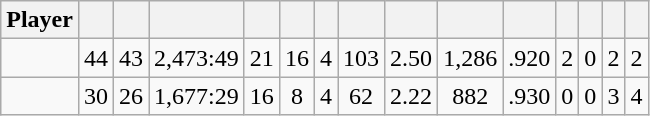<table class="wikitable sortable" style="text-align:center;">
<tr>
<th>Player</th>
<th></th>
<th></th>
<th></th>
<th></th>
<th></th>
<th></th>
<th></th>
<th></th>
<th></th>
<th></th>
<th></th>
<th></th>
<th></th>
<th></th>
</tr>
<tr>
<td></td>
<td>44</td>
<td>43</td>
<td>2,473:49</td>
<td>21</td>
<td>16</td>
<td>4</td>
<td>103</td>
<td>2.50</td>
<td>1,286</td>
<td>.920</td>
<td>2</td>
<td>0</td>
<td>2</td>
<td>2</td>
</tr>
<tr>
<td></td>
<td>30</td>
<td>26</td>
<td>1,677:29</td>
<td>16</td>
<td>8</td>
<td>4</td>
<td>62</td>
<td>2.22</td>
<td>882</td>
<td>.930</td>
<td>0</td>
<td>0</td>
<td>3</td>
<td>4</td>
</tr>
</table>
